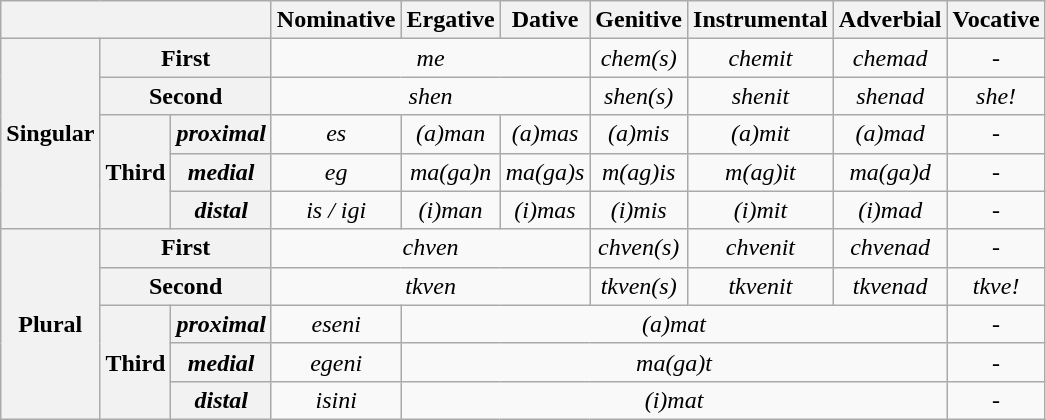<table style="text-align: center" class="wikitable">
<tr>
<th colspan="3"> </th>
<th>Nominative</th>
<th>Ergative</th>
<th>Dative</th>
<th>Genitive</th>
<th>Instrumental</th>
<th>Adverbial</th>
<th>Vocative</th>
</tr>
<tr>
<th rowspan="5">Singular</th>
<th colspan="2">First</th>
<td colspan="3"><em>me</em></td>
<td><em>chem(s)</em></td>
<td><em>chemit</em></td>
<td><em>chemad</em></td>
<td><em>-</em></td>
</tr>
<tr>
<th colspan="2">Second</th>
<td colspan="3"><em>shen</em></td>
<td><em>shen(s)</em></td>
<td><em>shenit</em></td>
<td><em>shenad</em></td>
<td><em>she!</em></td>
</tr>
<tr>
<th rowspan="3">Third</th>
<th><em>proximal</em></th>
<td><em>es</em></td>
<td><em>(a)man</em></td>
<td><em>(a)mas</em></td>
<td><em>(a)mis</em></td>
<td><em>(a)mit</em></td>
<td><em>(a)mad</em></td>
<td><em>-</em></td>
</tr>
<tr>
<th><em>medial</em></th>
<td><em>eg</em></td>
<td><em>ma(ga)n</em></td>
<td><em>ma(ga)s</em></td>
<td><em>m(ag)is</em></td>
<td><em>m(ag)it</em></td>
<td><em>ma(ga)d</em></td>
<td><em>-</em></td>
</tr>
<tr>
<th><em>distal</em></th>
<td><em>is / igi</em></td>
<td><em>(i)man</em></td>
<td><em>(i)mas</em></td>
<td><em>(i)mis</em></td>
<td><em>(i)mit</em></td>
<td><em>(i)mad</em></td>
<td><em>-</em></td>
</tr>
<tr>
<th rowspan="5">Plural</th>
<th colspan="2">First</th>
<td colspan="3"><em>chven</em></td>
<td><em>chven(s)</em></td>
<td><em>chvenit</em></td>
<td><em>chvenad</em></td>
<td><em>-</em></td>
</tr>
<tr>
<th colspan="2">Second</th>
<td colspan="3"><em>tkven</em></td>
<td><em>tkven(s)</em></td>
<td><em>tkvenit</em></td>
<td><em>tkvenad</em></td>
<td><em>tkve!</em></td>
</tr>
<tr>
<th rowspan="3">Third</th>
<th><em>proximal</em></th>
<td><em>eseni</em></td>
<td colspan="5"><em>(a)mat</em></td>
<td><em>-</em></td>
</tr>
<tr>
<th><em>medial</em></th>
<td><em>egeni</em></td>
<td colspan="5"><em>ma(ga)t</em></td>
<td><em>-</em></td>
</tr>
<tr>
<th><em>distal</em></th>
<td><em>isini</em></td>
<td colspan="5"><em>(i)mat</em></td>
<td><em>-</em></td>
</tr>
</table>
